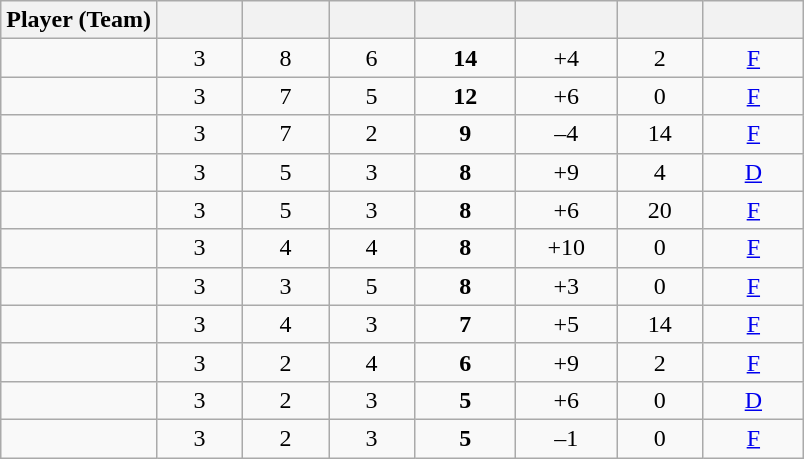<table class="wikitable sortable" style="text-align:center;">
<tr>
<th>Player (Team)</th>
<th width="50px"></th>
<th width="50px"></th>
<th width="50px"></th>
<th width="60px"></th>
<th width="60px"></th>
<th width="50px"></th>
<th width="60px"></th>
</tr>
<tr>
<td align=left></td>
<td>3</td>
<td>8</td>
<td>6</td>
<td><strong>14</strong></td>
<td>+4</td>
<td>2</td>
<td><a href='#'>F</a></td>
</tr>
<tr>
<td align=left></td>
<td>3</td>
<td>7</td>
<td>5</td>
<td><strong>12</strong></td>
<td>+6</td>
<td>0</td>
<td><a href='#'>F</a></td>
</tr>
<tr>
<td align=left></td>
<td>3</td>
<td>7</td>
<td>2</td>
<td><strong>9</strong></td>
<td>–4</td>
<td>14</td>
<td><a href='#'>F</a></td>
</tr>
<tr>
<td align=left></td>
<td>3</td>
<td>5</td>
<td>3</td>
<td><strong>8</strong></td>
<td>+9</td>
<td>4</td>
<td><a href='#'>D</a></td>
</tr>
<tr>
<td align=left></td>
<td>3</td>
<td>5</td>
<td>3</td>
<td><strong>8</strong></td>
<td>+6</td>
<td>20</td>
<td><a href='#'>F</a></td>
</tr>
<tr>
<td align=left></td>
<td>3</td>
<td>4</td>
<td>4</td>
<td><strong>8</strong></td>
<td>+10</td>
<td>0</td>
<td><a href='#'>F</a></td>
</tr>
<tr>
<td align=left></td>
<td>3</td>
<td>3</td>
<td>5</td>
<td><strong>8</strong></td>
<td>+3</td>
<td>0</td>
<td><a href='#'>F</a></td>
</tr>
<tr>
<td align=left></td>
<td>3</td>
<td>4</td>
<td>3</td>
<td><strong>7</strong></td>
<td>+5</td>
<td>14</td>
<td><a href='#'>F</a></td>
</tr>
<tr>
<td align=left></td>
<td>3</td>
<td>2</td>
<td>4</td>
<td><strong>6</strong></td>
<td>+9</td>
<td>2</td>
<td><a href='#'>F</a></td>
</tr>
<tr>
<td align=left></td>
<td>3</td>
<td>2</td>
<td>3</td>
<td><strong>5</strong></td>
<td>+6</td>
<td>0</td>
<td><a href='#'>D</a></td>
</tr>
<tr>
<td align=left></td>
<td>3</td>
<td>2</td>
<td>3</td>
<td><strong>5</strong></td>
<td>–1</td>
<td>0</td>
<td><a href='#'>F</a></td>
</tr>
</table>
